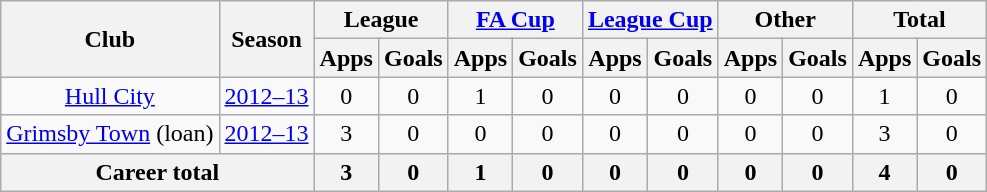<table class="wikitable" style="text-align: center;">
<tr>
<th rowspan="2">Club</th>
<th rowspan="2">Season</th>
<th colspan="2">League</th>
<th colspan="2"><a href='#'>FA Cup</a></th>
<th colspan="2"><a href='#'>League Cup</a></th>
<th colspan="2">Other</th>
<th colspan="2">Total</th>
</tr>
<tr>
<th>Apps</th>
<th>Goals</th>
<th>Apps</th>
<th>Goals</th>
<th>Apps</th>
<th>Goals</th>
<th>Apps</th>
<th>Goals</th>
<th>Apps</th>
<th>Goals</th>
</tr>
<tr>
<td><a href='#'>Hull City</a></td>
<td><a href='#'>2012–13</a></td>
<td>0</td>
<td>0</td>
<td>1</td>
<td>0</td>
<td>0</td>
<td>0</td>
<td>0</td>
<td>0</td>
<td>1</td>
<td>0</td>
</tr>
<tr>
<td><a href='#'>Grimsby Town</a> (loan)</td>
<td><a href='#'>2012–13</a></td>
<td>3</td>
<td>0</td>
<td>0</td>
<td>0</td>
<td>0</td>
<td>0</td>
<td>0</td>
<td>0</td>
<td>3</td>
<td>0</td>
</tr>
<tr>
<th colspan="2">Career total</th>
<th>3</th>
<th>0</th>
<th>1</th>
<th>0</th>
<th>0</th>
<th>0</th>
<th>0</th>
<th>0</th>
<th>4</th>
<th>0</th>
</tr>
</table>
